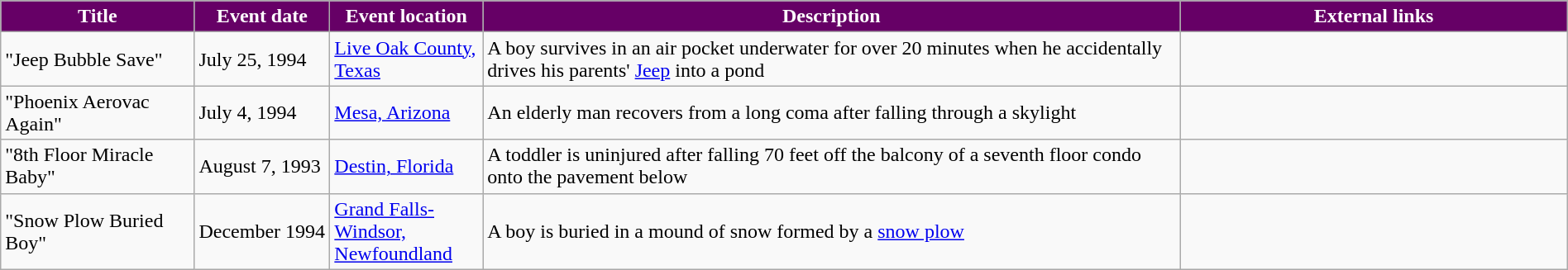<table class="wikitable" style="width: 100%;">
<tr>
<th style="background: #660066; color: #FFFFFF; width: 10%;">Title</th>
<th style="background: #660066; color: #FFFFFF; width: 7%;">Event date</th>
<th style="background: #660066; color: #FFFFFF; width: 7%;">Event location</th>
<th style="background: #660066; color: #FFFFFF; width: 36%;">Description</th>
<th style="background: #660066; color: #FFFFFF; width: 20%;">External links</th>
</tr>
<tr>
<td>"Jeep Bubble Save"</td>
<td>July 25, 1994</td>
<td><a href='#'>Live Oak County, Texas</a></td>
<td>A boy survives in an air pocket underwater for over 20 minutes when he accidentally drives his parents' <a href='#'>Jeep</a> into a pond</td>
<td></td>
</tr>
<tr>
<td>"Phoenix Aerovac Again"</td>
<td>July 4, 1994</td>
<td><a href='#'>Mesa, Arizona</a></td>
<td>An elderly man recovers from a long coma after falling through a skylight</td>
<td></td>
</tr>
<tr>
<td>"8th Floor Miracle Baby"</td>
<td>August 7, 1993</td>
<td><a href='#'>Destin, Florida</a></td>
<td>A toddler is uninjured after falling 70 feet off the balcony of a seventh floor condo onto the pavement below</td>
<td></td>
</tr>
<tr>
<td>"Snow Plow Buried Boy"</td>
<td>December 1994</td>
<td><a href='#'>Grand Falls-Windsor, Newfoundland</a></td>
<td>A boy is buried in a mound of snow formed by a <a href='#'>snow plow</a></td>
<td></td>
</tr>
</table>
